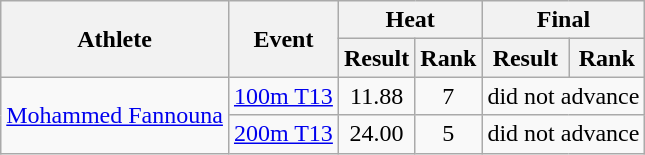<table class="wikitable">
<tr>
<th rowspan="2">Athlete</th>
<th rowspan="2">Event</th>
<th colspan="2">Heat</th>
<th colspan="2">Final</th>
</tr>
<tr>
<th>Result</th>
<th>Rank</th>
<th>Result</th>
<th>Rank</th>
</tr>
<tr align=center>
<td align=left rowspan=2><a href='#'>Mohammed Fannouna</a></td>
<td align=left><a href='#'>100m T13</a></td>
<td>11.88</td>
<td>7</td>
<td colspan=2>did not advance</td>
</tr>
<tr align=center>
<td align=left><a href='#'>200m T13</a></td>
<td>24.00</td>
<td>5</td>
<td colspan=2>did not advance</td>
</tr>
</table>
